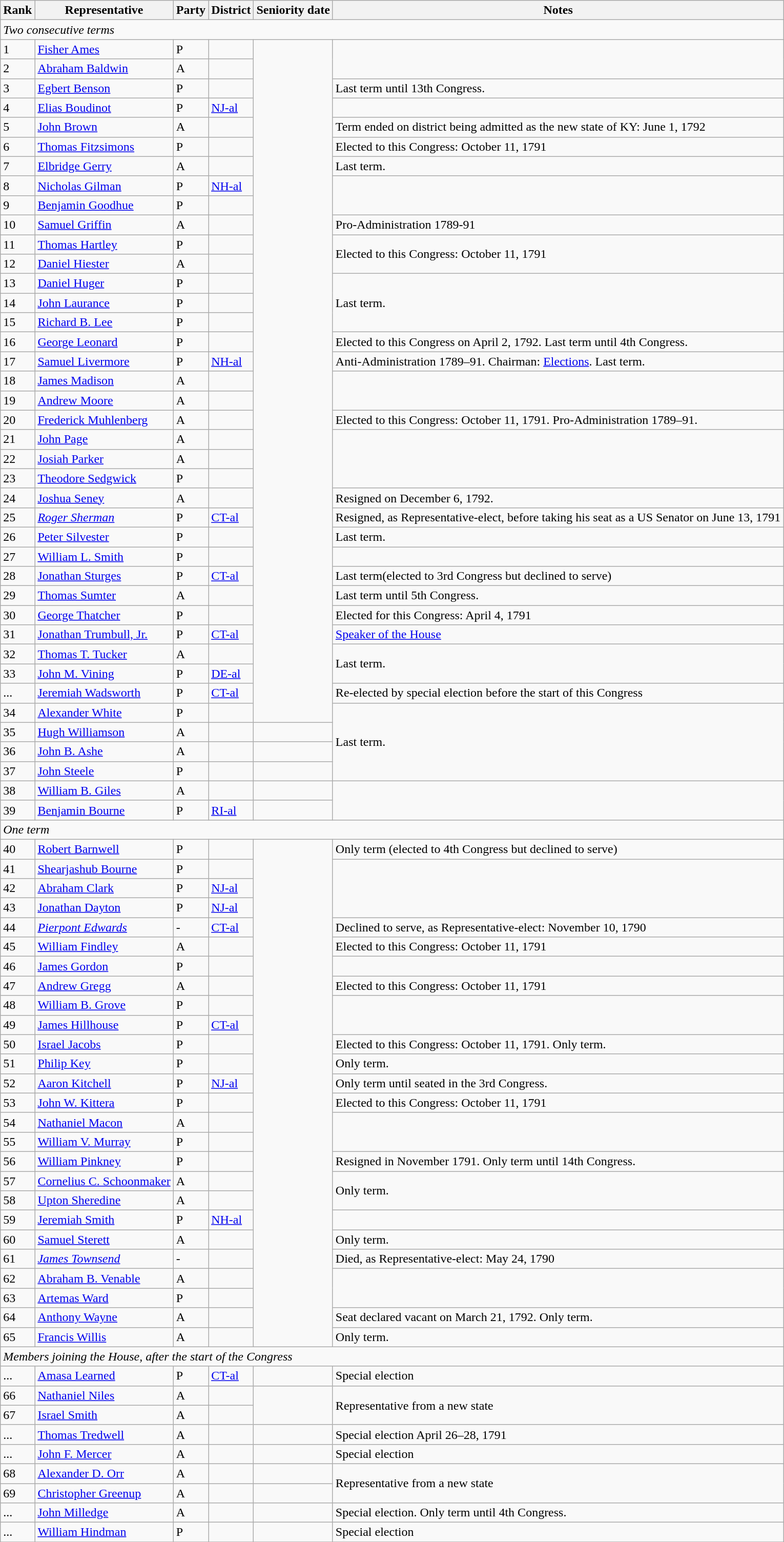<table class="wikitable">
<tr valign=bottom>
<th>Rank</th>
<th>Representative</th>
<th>Party</th>
<th>District</th>
<th>Seniority date</th>
<th>Notes</th>
</tr>
<tr>
<td colspan="6"><em>Two consecutive terms</em></td>
</tr>
<tr>
<td>1</td>
<td><a href='#'>Fisher Ames</a></td>
<td>P</td>
<td></td>
<td rowspan=35></td>
<td rowspan=2></td>
</tr>
<tr>
<td>2</td>
<td><a href='#'>Abraham Baldwin</a></td>
<td>A</td>
<td></td>
</tr>
<tr>
<td>3</td>
<td><a href='#'>Egbert Benson</a></td>
<td>P</td>
<td></td>
<td>Last term until 13th Congress.</td>
</tr>
<tr>
<td>4</td>
<td><a href='#'>Elias Boudinot</a></td>
<td>P</td>
<td><a href='#'>NJ-al</a></td>
<td></td>
</tr>
<tr>
<td>5</td>
<td><a href='#'>John Brown</a></td>
<td>A</td>
<td></td>
<td>Term ended on district being admitted as the new state of KY: June 1, 1792</td>
</tr>
<tr>
<td>6</td>
<td><a href='#'>Thomas Fitzsimons</a></td>
<td>P</td>
<td></td>
<td>Elected to this Congress: October 11, 1791</td>
</tr>
<tr>
<td>7</td>
<td><a href='#'>Elbridge Gerry</a></td>
<td>A</td>
<td></td>
<td>Last term.</td>
</tr>
<tr>
<td>8</td>
<td><a href='#'>Nicholas Gilman</a></td>
<td>P</td>
<td><a href='#'>NH-al</a></td>
<td rowspan=2></td>
</tr>
<tr>
<td>9</td>
<td><a href='#'>Benjamin Goodhue</a></td>
<td>P</td>
<td></td>
</tr>
<tr>
<td>10</td>
<td><a href='#'>Samuel Griffin</a></td>
<td>A</td>
<td></td>
<td>Pro-Administration 1789-91</td>
</tr>
<tr>
<td>11</td>
<td><a href='#'>Thomas Hartley</a></td>
<td>P</td>
<td></td>
<td rowspan=2>Elected to this Congress: October 11, 1791</td>
</tr>
<tr>
<td>12</td>
<td><a href='#'>Daniel Hiester</a></td>
<td>A</td>
<td></td>
</tr>
<tr>
<td>13</td>
<td><a href='#'>Daniel Huger</a></td>
<td>P</td>
<td></td>
<td rowspan=3>Last term.</td>
</tr>
<tr>
<td>14</td>
<td><a href='#'>John Laurance</a></td>
<td>P</td>
<td></td>
</tr>
<tr>
<td>15</td>
<td><a href='#'>Richard B. Lee</a></td>
<td>P</td>
<td></td>
</tr>
<tr>
<td>16</td>
<td><a href='#'>George Leonard</a></td>
<td>P</td>
<td></td>
<td>Elected to this Congress on April 2, 1792.  Last term until 4th Congress.</td>
</tr>
<tr>
<td>17</td>
<td><a href='#'>Samuel Livermore</a></td>
<td>P</td>
<td><a href='#'>NH-al</a></td>
<td>Anti-Administration 1789–91. Chairman: <a href='#'>Elections</a>. Last term.</td>
</tr>
<tr>
<td>18</td>
<td><a href='#'>James Madison</a></td>
<td>A</td>
<td></td>
<td rowspan=2></td>
</tr>
<tr>
<td>19</td>
<td><a href='#'>Andrew Moore</a></td>
<td>A</td>
<td></td>
</tr>
<tr>
<td>20</td>
<td><a href='#'>Frederick Muhlenberg</a></td>
<td>A</td>
<td></td>
<td>Elected to this Congress: October 11, 1791. Pro-Administration 1789–91.</td>
</tr>
<tr>
<td>21</td>
<td><a href='#'>John Page</a></td>
<td>A</td>
<td></td>
<td rowspan=3></td>
</tr>
<tr>
<td>22</td>
<td><a href='#'>Josiah Parker</a></td>
<td>A</td>
<td></td>
</tr>
<tr>
<td>23</td>
<td><a href='#'>Theodore Sedgwick</a></td>
<td>P</td>
<td></td>
</tr>
<tr>
<td>24</td>
<td><a href='#'>Joshua Seney</a></td>
<td>A</td>
<td></td>
<td>Resigned on December 6, 1792.</td>
</tr>
<tr>
<td>25</td>
<td><em><a href='#'>Roger Sherman</a></em></td>
<td>P</td>
<td><a href='#'>CT-al</a></td>
<td>Resigned, as Representative-elect, before taking his seat as a US Senator on June 13, 1791 </td>
</tr>
<tr>
<td>26</td>
<td><a href='#'>Peter Silvester</a></td>
<td>P</td>
<td></td>
<td>Last term.</td>
</tr>
<tr>
<td>27</td>
<td><a href='#'>William L. Smith</a></td>
<td>P</td>
<td></td>
<td></td>
</tr>
<tr>
<td>28</td>
<td><a href='#'>Jonathan Sturges</a></td>
<td>P</td>
<td><a href='#'>CT-al</a></td>
<td>Last term(elected to 3rd Congress but declined to serve)</td>
</tr>
<tr>
<td>29</td>
<td><a href='#'>Thomas Sumter</a></td>
<td>A</td>
<td></td>
<td>Last term until 5th Congress.</td>
</tr>
<tr>
<td>30</td>
<td><a href='#'>George Thatcher</a></td>
<td>P</td>
<td></td>
<td>Elected for this Congress: April 4, 1791 </td>
</tr>
<tr>
<td>31</td>
<td><a href='#'>Jonathan Trumbull, Jr.</a></td>
<td>P</td>
<td><a href='#'>CT-al</a></td>
<td><a href='#'>Speaker of the House</a></td>
</tr>
<tr>
<td>32</td>
<td><a href='#'>Thomas T. Tucker</a></td>
<td>A</td>
<td></td>
<td rowspan=2>Last term.</td>
</tr>
<tr>
<td>33</td>
<td><a href='#'>John M. Vining</a></td>
<td>P</td>
<td><a href='#'>DE-al</a></td>
</tr>
<tr>
<td>...</td>
<td><a href='#'>Jeremiah Wadsworth</a></td>
<td>P</td>
<td><a href='#'>CT-al</a></td>
<td>Re-elected by special election before the start of this Congress </td>
</tr>
<tr>
<td>34</td>
<td><a href='#'>Alexander White</a></td>
<td>P</td>
<td></td>
<td rowspan=4>Last term.</td>
</tr>
<tr>
<td>35</td>
<td><a href='#'>Hugh Williamson</a></td>
<td>A</td>
<td></td>
<td></td>
</tr>
<tr>
<td>36</td>
<td><a href='#'>John B. Ashe</a></td>
<td>A</td>
<td></td>
<td></td>
</tr>
<tr>
<td>37</td>
<td><a href='#'>John Steele</a></td>
<td>P</td>
<td></td>
<td></td>
</tr>
<tr>
<td>38</td>
<td><a href='#'>William B. Giles</a></td>
<td>A</td>
<td></td>
<td></td>
<td rowspan=2></td>
</tr>
<tr>
<td>39</td>
<td><a href='#'>Benjamin Bourne</a></td>
<td>P</td>
<td><a href='#'>RI-al</a></td>
<td></td>
</tr>
<tr>
<td colspan="6"><em>One term</em></td>
</tr>
<tr>
<td>40</td>
<td><a href='#'>Robert Barnwell</a></td>
<td>P</td>
<td></td>
<td rowspan=26></td>
<td>Only term (elected to 4th Congress but declined to serve)</td>
</tr>
<tr>
<td>41</td>
<td><a href='#'>Shearjashub Bourne</a></td>
<td>P</td>
<td></td>
<td rowspan=3></td>
</tr>
<tr>
<td>42</td>
<td><a href='#'>Abraham Clark</a></td>
<td>P</td>
<td><a href='#'>NJ-al</a></td>
</tr>
<tr>
<td>43</td>
<td><a href='#'>Jonathan Dayton</a></td>
<td>P</td>
<td><a href='#'>NJ-al</a></td>
</tr>
<tr>
<td>44</td>
<td><em><a href='#'>Pierpont Edwards</a></em></td>
<td>-</td>
<td><a href='#'>CT-al</a></td>
<td>Declined to serve, as Representative-elect: November 10, 1790 </td>
</tr>
<tr>
<td>45</td>
<td><a href='#'>William Findley</a></td>
<td>A</td>
<td></td>
<td>Elected to this Congress: October 11, 1791</td>
</tr>
<tr>
<td>46</td>
<td><a href='#'>James Gordon</a></td>
<td>P</td>
<td></td>
<td></td>
</tr>
<tr>
<td>47</td>
<td><a href='#'>Andrew Gregg</a></td>
<td>A</td>
<td></td>
<td>Elected to this Congress: October 11, 1791</td>
</tr>
<tr>
<td>48</td>
<td><a href='#'>William B. Grove</a></td>
<td>P</td>
<td></td>
<td rowspan=2></td>
</tr>
<tr>
<td>49</td>
<td><a href='#'>James Hillhouse</a></td>
<td>P</td>
<td><a href='#'>CT-al</a></td>
</tr>
<tr>
<td>50</td>
<td><a href='#'>Israel Jacobs</a></td>
<td>P</td>
<td></td>
<td>Elected to this Congress: October 11, 1791. Only term.</td>
</tr>
<tr>
<td>51</td>
<td><a href='#'>Philip Key</a></td>
<td>P</td>
<td></td>
<td>Only term.</td>
</tr>
<tr>
<td>52</td>
<td><a href='#'>Aaron Kitchell</a></td>
<td>P</td>
<td><a href='#'>NJ-al</a></td>
<td>Only term until seated in the 3rd Congress.</td>
</tr>
<tr>
<td>53</td>
<td><a href='#'>John W. Kittera</a></td>
<td>P</td>
<td></td>
<td>Elected to this Congress: October 11, 1791</td>
</tr>
<tr>
<td>54</td>
<td><a href='#'>Nathaniel Macon</a></td>
<td>A</td>
<td></td>
<td rowspan=2></td>
</tr>
<tr>
<td>55</td>
<td><a href='#'>William V. Murray</a></td>
<td>P</td>
<td></td>
</tr>
<tr>
<td>56</td>
<td><a href='#'>William Pinkney</a></td>
<td>P</td>
<td></td>
<td>Resigned in November 1791. Only term until 14th Congress.</td>
</tr>
<tr>
<td>57</td>
<td><a href='#'>Cornelius C. Schoonmaker</a></td>
<td>A</td>
<td></td>
<td rowspan=2>Only term.</td>
</tr>
<tr>
<td>58</td>
<td><a href='#'>Upton Sheredine</a></td>
<td>A</td>
<td></td>
</tr>
<tr>
<td>59</td>
<td><a href='#'>Jeremiah Smith</a></td>
<td>P</td>
<td><a href='#'>NH-al</a></td>
<td></td>
</tr>
<tr>
<td>60</td>
<td><a href='#'>Samuel Sterett</a></td>
<td>A</td>
<td></td>
<td>Only term.</td>
</tr>
<tr>
<td>61</td>
<td><em><a href='#'>James Townsend</a></em></td>
<td>-</td>
<td></td>
<td>Died, as Representative-elect: May 24, 1790 </td>
</tr>
<tr>
<td>62</td>
<td><a href='#'>Abraham B. Venable</a></td>
<td>A</td>
<td></td>
<td rowspan=2></td>
</tr>
<tr>
<td>63</td>
<td><a href='#'>Artemas Ward</a></td>
<td>P</td>
<td></td>
</tr>
<tr>
<td>64</td>
<td><a href='#'>Anthony Wayne</a></td>
<td>A</td>
<td></td>
<td>Seat declared vacant on March 21, 1792. Only term.</td>
</tr>
<tr>
<td>65</td>
<td><a href='#'>Francis Willis</a></td>
<td>A</td>
<td></td>
<td>Only term.</td>
</tr>
<tr>
<td colspan="6"><em>Members joining the House, after the start of the Congress</em></td>
</tr>
<tr>
<td>...</td>
<td><a href='#'>Amasa Learned</a></td>
<td>P</td>
<td><a href='#'>CT-al</a></td>
<td></td>
<td>Special election </td>
</tr>
<tr>
<td>66</td>
<td><a href='#'>Nathaniel Niles</a></td>
<td>A</td>
<td></td>
<td rowspan=2></td>
<td rowspan=2>Representative from a new state</td>
</tr>
<tr>
<td>67</td>
<td><a href='#'>Israel Smith</a></td>
<td>A</td>
<td></td>
</tr>
<tr>
<td>...</td>
<td><a href='#'>Thomas Tredwell</a></td>
<td>A</td>
<td></td>
<td></td>
<td>Special election April 26–28, 1791 </td>
</tr>
<tr>
<td>...</td>
<td><a href='#'>John F. Mercer</a></td>
<td>A</td>
<td></td>
<td></td>
<td>Special election</td>
</tr>
<tr>
<td>68</td>
<td><a href='#'>Alexander D. Orr</a></td>
<td>A</td>
<td></td>
<td></td>
<td rowspan=2>Representative from a new state</td>
</tr>
<tr>
<td>69</td>
<td><a href='#'>Christopher Greenup</a></td>
<td>A</td>
<td></td>
<td></td>
</tr>
<tr>
<td>...</td>
<td><a href='#'>John Milledge</a></td>
<td>A</td>
<td></td>
<td></td>
<td>Special election. Only term until 4th Congress.</td>
</tr>
<tr>
<td>...</td>
<td><a href='#'>William Hindman</a></td>
<td>P</td>
<td></td>
<td></td>
<td>Special election</td>
</tr>
<tr>
</tr>
</table>
